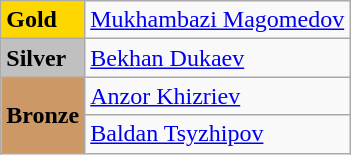<table class="wikitable">
<tr>
<td bgcolor="gold"><strong>Gold</strong></td>
<td><a href='#'>Mukhambazi Magomedov</a></td>
</tr>
<tr>
<td bgcolor="silver"><strong>Silver</strong></td>
<td><a href='#'>Bekhan Dukaev</a></td>
</tr>
<tr>
<td rowspan="2" bgcolor="#cc9966"><strong>Bronze</strong></td>
<td> <a href='#'>Anzor Khizriev</a></td>
</tr>
<tr>
<td> <a href='#'>Baldan Tsyzhipov</a></td>
</tr>
</table>
